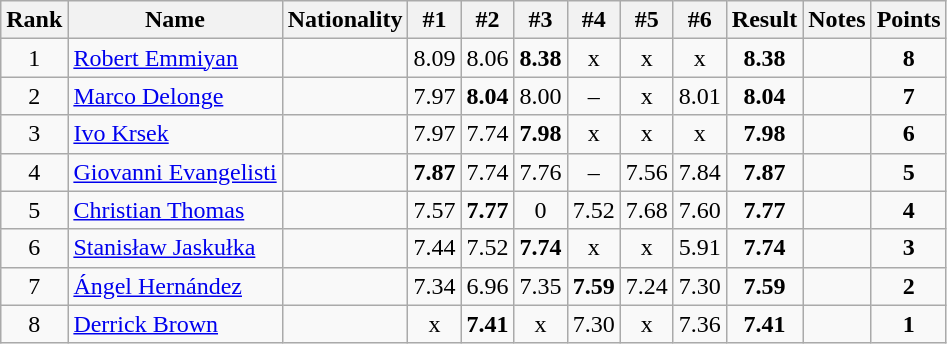<table class="wikitable sortable" style="text-align:center">
<tr>
<th>Rank</th>
<th>Name</th>
<th>Nationality</th>
<th>#1</th>
<th>#2</th>
<th>#3</th>
<th>#4</th>
<th>#5</th>
<th>#6</th>
<th>Result</th>
<th>Notes</th>
<th>Points</th>
</tr>
<tr>
<td>1</td>
<td align=left><a href='#'>Robert Emmiyan</a></td>
<td align=left></td>
<td>8.09</td>
<td>8.06</td>
<td><strong>8.38</strong></td>
<td>x</td>
<td>x</td>
<td>x</td>
<td><strong>8.38</strong></td>
<td></td>
<td><strong>8</strong></td>
</tr>
<tr>
<td>2</td>
<td align=left><a href='#'>Marco Delonge</a></td>
<td align=left></td>
<td>7.97</td>
<td><strong>8.04</strong></td>
<td>8.00</td>
<td>–</td>
<td>x</td>
<td>8.01</td>
<td><strong>8.04</strong></td>
<td></td>
<td><strong>7</strong></td>
</tr>
<tr>
<td>3</td>
<td align=left><a href='#'>Ivo Krsek</a></td>
<td align=left></td>
<td>7.97</td>
<td>7.74</td>
<td><strong>7.98</strong></td>
<td>x</td>
<td>x</td>
<td>x</td>
<td><strong>7.98</strong></td>
<td></td>
<td><strong>6</strong></td>
</tr>
<tr>
<td>4</td>
<td align=left><a href='#'>Giovanni Evangelisti</a></td>
<td align=left></td>
<td><strong>7.87</strong></td>
<td>7.74</td>
<td>7.76</td>
<td>–</td>
<td>7.56</td>
<td>7.84</td>
<td><strong>7.87</strong></td>
<td></td>
<td><strong>5</strong></td>
</tr>
<tr>
<td>5</td>
<td align=left><a href='#'>Christian Thomas</a></td>
<td align=left></td>
<td>7.57</td>
<td><strong>7.77</strong></td>
<td>0</td>
<td>7.52</td>
<td>7.68</td>
<td>7.60</td>
<td><strong>7.77</strong></td>
<td></td>
<td><strong>4</strong></td>
</tr>
<tr>
<td>6</td>
<td align=left><a href='#'>Stanisław Jaskułka</a></td>
<td align=left></td>
<td>7.44</td>
<td>7.52</td>
<td><strong>7.74</strong></td>
<td>x</td>
<td>x</td>
<td>5.91</td>
<td><strong>7.74</strong></td>
<td></td>
<td><strong>3</strong></td>
</tr>
<tr>
<td>7</td>
<td align=left><a href='#'>Ángel Hernández</a></td>
<td align=left></td>
<td>7.34</td>
<td>6.96</td>
<td>7.35</td>
<td><strong>7.59</strong></td>
<td>7.24</td>
<td>7.30</td>
<td><strong>7.59</strong></td>
<td></td>
<td><strong>2</strong></td>
</tr>
<tr>
<td>8</td>
<td align=left><a href='#'>Derrick Brown</a></td>
<td align=left></td>
<td>x</td>
<td><strong>7.41</strong></td>
<td>x</td>
<td>7.30</td>
<td>x</td>
<td>7.36</td>
<td><strong>7.41</strong></td>
<td></td>
<td><strong>1</strong></td>
</tr>
</table>
